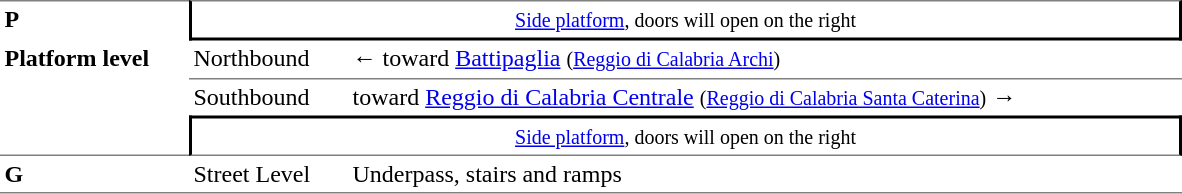<table cellspacing=0 cellpadding=3>
<tr>
<td style="border-top:solid 1px gray;" valign=top width=100><strong>P</strong></td>
<td style="border-top:solid 1px gray;border-right:solid 2px black;border-left:solid 2px black;border-bottom:solid 2px black;text-align:center;" colspan=2><small><a href='#'>Side platform</a>, doors will open on the right</small></td>
</tr>
<tr>
<td valign=top width=120><strong>Platform level</strong></td>
<td style="border-bottom:solid 1px white;" width=100>Northbound</td>
<td style="border-bottom:solid 1px white;" width=390>← toward <a href='#'>Battipaglia</a> <small>(<a href='#'>Reggio di Calabria Archi</a>)</small></td>
</tr>
<tr>
<td></td>
<td style="border-top:solid 1px gray;" width=100>Southbound</td>
<td style="border-top:solid 1px gray;" width=390>toward <a href='#'>Reggio di Calabria Centrale</a> <small>(<a href='#'>Reggio di Calabria Santa Caterina</a>)</small> →</td>
</tr>
<tr>
<td style="border-bottom:solid 1px gray;" width=100></td>
<td style="border-top:solid 2px black;border-right:solid 2px black;border-left:solid 2px black;border-bottom:solid 1px gray;text-align:center;" colspan=2><small><a href='#'>Side platform</a>, doors will open on the right</small></td>
</tr>
<tr>
<td style="border-bottom:solid 1px gray;" valign=top width=120><strong>G</strong></td>
<td style="border-bottom:solid 1px gray;" valign=top width=100>Street Level</td>
<td style="border-bottom:solid 1px gray;" valign=top width=550>Underpass, stairs and ramps</td>
</tr>
</table>
